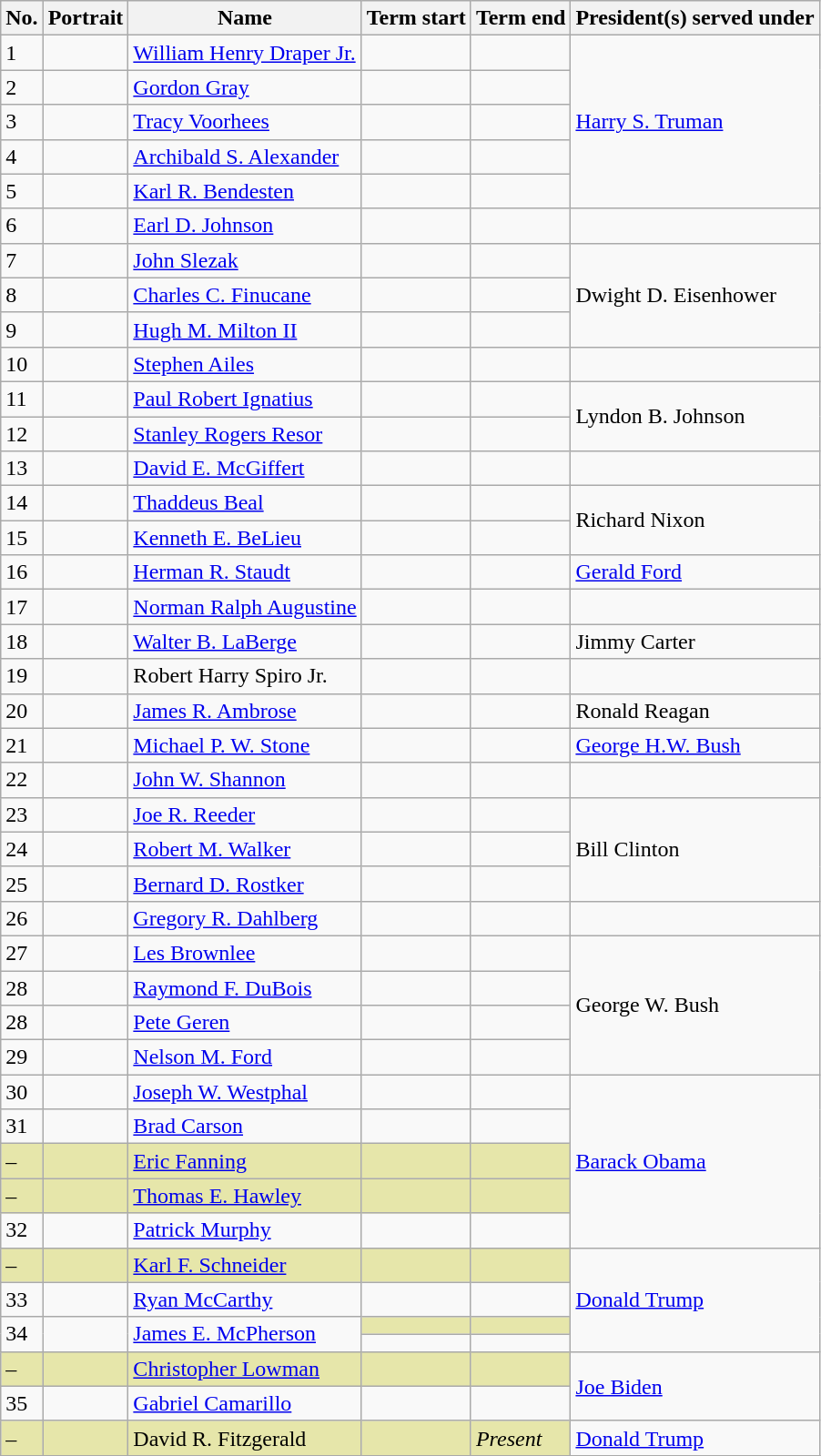<table class="wikitable sortable">
<tr>
<th>No.</th>
<th>Portrait</th>
<th>Name</th>
<th>Term start</th>
<th>Term end</th>
<th>President(s) served under</th>
</tr>
<tr>
<td>1</td>
<td></td>
<td><a href='#'>William Henry Draper Jr.</a></td>
<td></td>
<td></td>
<td rowspan="5"><a href='#'>Harry S. Truman</a></td>
</tr>
<tr>
<td>2</td>
<td></td>
<td><a href='#'>Gordon Gray</a></td>
<td></td>
<td></td>
</tr>
<tr>
<td>3</td>
<td></td>
<td><a href='#'>Tracy Voorhees</a></td>
<td></td>
<td></td>
</tr>
<tr>
<td>4</td>
<td></td>
<td><a href='#'>Archibald S. Alexander</a></td>
<td></td>
<td></td>
</tr>
<tr>
<td>5</td>
<td></td>
<td><a href='#'>Karl R. Bendesten</a></td>
<td></td>
<td></td>
</tr>
<tr>
<td>6</td>
<td></td>
<td><a href='#'>Earl D. Johnson</a></td>
<td></td>
<td></td>
<td></td>
</tr>
<tr>
<td>7</td>
<td></td>
<td><a href='#'>John Slezak</a></td>
<td></td>
<td></td>
<td rowspan="3">Dwight D. Eisenhower</td>
</tr>
<tr>
<td>8</td>
<td></td>
<td><a href='#'>Charles C. Finucane</a></td>
<td></td>
<td></td>
</tr>
<tr>
<td>9</td>
<td></td>
<td><a href='#'>Hugh M. Milton II</a></td>
<td></td>
<td></td>
</tr>
<tr>
<td>10</td>
<td></td>
<td><a href='#'>Stephen Ailes</a></td>
<td></td>
<td></td>
<td></td>
</tr>
<tr>
<td>11</td>
<td></td>
<td><a href='#'>Paul Robert Ignatius</a></td>
<td></td>
<td></td>
<td rowspan="2">Lyndon B. Johnson</td>
</tr>
<tr>
<td>12</td>
<td></td>
<td><a href='#'>Stanley Rogers Resor</a></td>
<td></td>
<td></td>
</tr>
<tr>
<td>13</td>
<td></td>
<td><a href='#'>David E. McGiffert</a></td>
<td></td>
<td></td>
<td></td>
</tr>
<tr>
<td>14</td>
<td></td>
<td><a href='#'>Thaddeus Beal</a></td>
<td></td>
<td></td>
<td rowspan="2">Richard Nixon</td>
</tr>
<tr>
<td>15</td>
<td></td>
<td><a href='#'>Kenneth E. BeLieu</a></td>
<td></td>
<td></td>
</tr>
<tr>
<td>16</td>
<td></td>
<td><a href='#'>Herman R. Staudt</a></td>
<td></td>
<td></td>
<td><a href='#'>Gerald Ford</a></td>
</tr>
<tr>
<td>17</td>
<td></td>
<td><a href='#'>Norman Ralph Augustine</a></td>
<td></td>
<td></td>
<td></td>
</tr>
<tr>
<td>18</td>
<td></td>
<td><a href='#'>Walter B. LaBerge</a></td>
<td></td>
<td></td>
<td>Jimmy Carter</td>
</tr>
<tr>
<td>19</td>
<td></td>
<td>Robert Harry Spiro Jr.</td>
<td></td>
<td></td>
<td></td>
</tr>
<tr>
<td>20</td>
<td></td>
<td><a href='#'>James R. Ambrose</a></td>
<td></td>
<td></td>
<td>Ronald Reagan</td>
</tr>
<tr>
<td>21</td>
<td></td>
<td><a href='#'>Michael P. W. Stone</a></td>
<td></td>
<td></td>
<td><a href='#'>George H.W. Bush</a></td>
</tr>
<tr>
<td>22</td>
<td></td>
<td><a href='#'>John W. Shannon</a></td>
<td></td>
<td></td>
<td></td>
</tr>
<tr>
<td>23</td>
<td></td>
<td><a href='#'>Joe R. Reeder</a></td>
<td></td>
<td></td>
<td rowspan="3">Bill Clinton</td>
</tr>
<tr>
<td>24</td>
<td></td>
<td><a href='#'>Robert M. Walker</a></td>
<td></td>
<td></td>
</tr>
<tr>
<td>25</td>
<td></td>
<td><a href='#'>Bernard D. Rostker</a></td>
<td></td>
<td></td>
</tr>
<tr>
<td>26</td>
<td></td>
<td><a href='#'>Gregory R. Dahlberg</a></td>
<td></td>
<td></td>
<td></td>
</tr>
<tr>
<td>27</td>
<td></td>
<td><a href='#'>Les Brownlee</a></td>
<td></td>
<td></td>
<td rowspan="4">George W. Bush</td>
</tr>
<tr>
<td>28</td>
<td></td>
<td><a href='#'>Raymond F. DuBois</a></td>
<td></td>
<td></td>
</tr>
<tr>
<td>28</td>
<td></td>
<td><a href='#'>Pete Geren</a></td>
<td></td>
<td></td>
</tr>
<tr>
<td>29</td>
<td></td>
<td><a href='#'>Nelson M. Ford</a></td>
<td></td>
<td></td>
</tr>
<tr>
<td>30</td>
<td></td>
<td><a href='#'>Joseph W. Westphal</a></td>
<td></td>
<td></td>
<td rowspan="5"><a href='#'>Barack Obama</a></td>
</tr>
<tr>
<td>31</td>
<td></td>
<td><a href='#'>Brad Carson</a></td>
<td></td>
<td></td>
</tr>
<tr>
<td bgcolor="#e6e6aa">–</td>
<td bgcolor="#e6e6aa"></td>
<td bgcolor="#e6e6aa"><a href='#'>Eric Fanning</a> </td>
<td bgcolor="#e6e6aa"></td>
<td bgcolor="#e6e6aa"></td>
</tr>
<tr>
<td bgcolor="#e6e6aa">–</td>
<td bgcolor="#e6e6aa"></td>
<td bgcolor="#e6e6aa"><a href='#'>Thomas E. Hawley</a> </td>
<td bgcolor="#e6e6aa"></td>
<td bgcolor="#e6e6aa"></td>
</tr>
<tr>
<td>32</td>
<td></td>
<td><a href='#'>Patrick Murphy</a></td>
<td></td>
<td></td>
</tr>
<tr>
<td bgcolor="#e6e6aa">–</td>
<td bgcolor="#e6e6aa"></td>
<td bgcolor="#e6e6aa"><a href='#'>Karl F. Schneider</a> </td>
<td bgcolor="#e6e6aa"></td>
<td bgcolor="#e6e6aa"></td>
<td rowspan="4"><a href='#'>Donald Trump</a></td>
</tr>
<tr>
<td>33</td>
<td></td>
<td><a href='#'>Ryan McCarthy</a></td>
<td></td>
<td><br></td>
</tr>
<tr>
<td rowspan="2">34</td>
<td rowspan="2"></td>
<td rowspan="2"><a href='#'>James E. McPherson</a></td>
<td bgcolor="#e6e6aa"> </td>
<td bgcolor="#e6e6aa"> </td>
</tr>
<tr>
<td></td>
<td></td>
</tr>
<tr>
<td bgcolor="#e6e6aa">–</td>
<td bgcolor="#e6e6aa"></td>
<td bgcolor="#e6e6aa"><a href='#'>Christopher Lowman</a> </td>
<td bgcolor="#e6e6aa"></td>
<td bgcolor="#e6e6aa"></td>
<td rowspan="2"><a href='#'>Joe Biden</a></td>
</tr>
<tr>
<td>35</td>
<td></td>
<td><a href='#'>Gabriel Camarillo</a></td>
<td></td>
<td></td>
</tr>
<tr>
<td bgcolor="#e6e6aa">–</td>
<td bgcolor="#e6e6aa"></td>
<td bgcolor="#e6e6aa">David R. Fitzgerald </td>
<td bgcolor="#e6e6aa"></td>
<td bgcolor="#e6e6aa"><em>Present</em></td>
<td><a href='#'>Donald Trump</a></td>
</tr>
<tr>
</tr>
</table>
